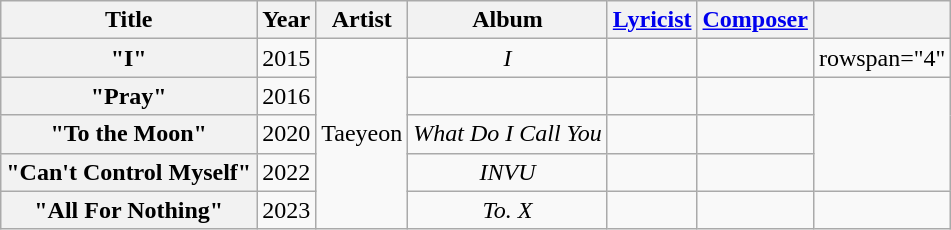<table class="wikitable plainrowheaders" style="text-align:center">
<tr>
<th scope="col">Title</th>
<th scope="col">Year</th>
<th scope="col">Artist</th>
<th scope="col">Album</th>
<th scope="col"><a href='#'>Lyricist</a></th>
<th scope="col"><a href='#'>Composer</a></th>
<th scope="col"></th>
</tr>
<tr>
<th scope="row">"I"<br></th>
<td>2015</td>
<td rowspan="5">Taeyeon</td>
<td><em>I</em></td>
<td></td>
<td></td>
<td>rowspan="4" </td>
</tr>
<tr>
<th scope="row">"Pray"</th>
<td>2016</td>
<td></td>
<td></td>
<td></td>
</tr>
<tr>
<th scope="row">"To the Moon"</th>
<td>2020</td>
<td><em>What Do I Call You</em></td>
<td></td>
<td></td>
</tr>
<tr>
<th scope="row">"Can't Control Myself"</th>
<td>2022</td>
<td><em>INVU</em></td>
<td></td>
<td></td>
</tr>
<tr>
<th scope="row">"All For Nothing"</th>
<td>2023</td>
<td><em>To. X</em></td>
<td></td>
<td></td>
<td></td>
</tr>
</table>
